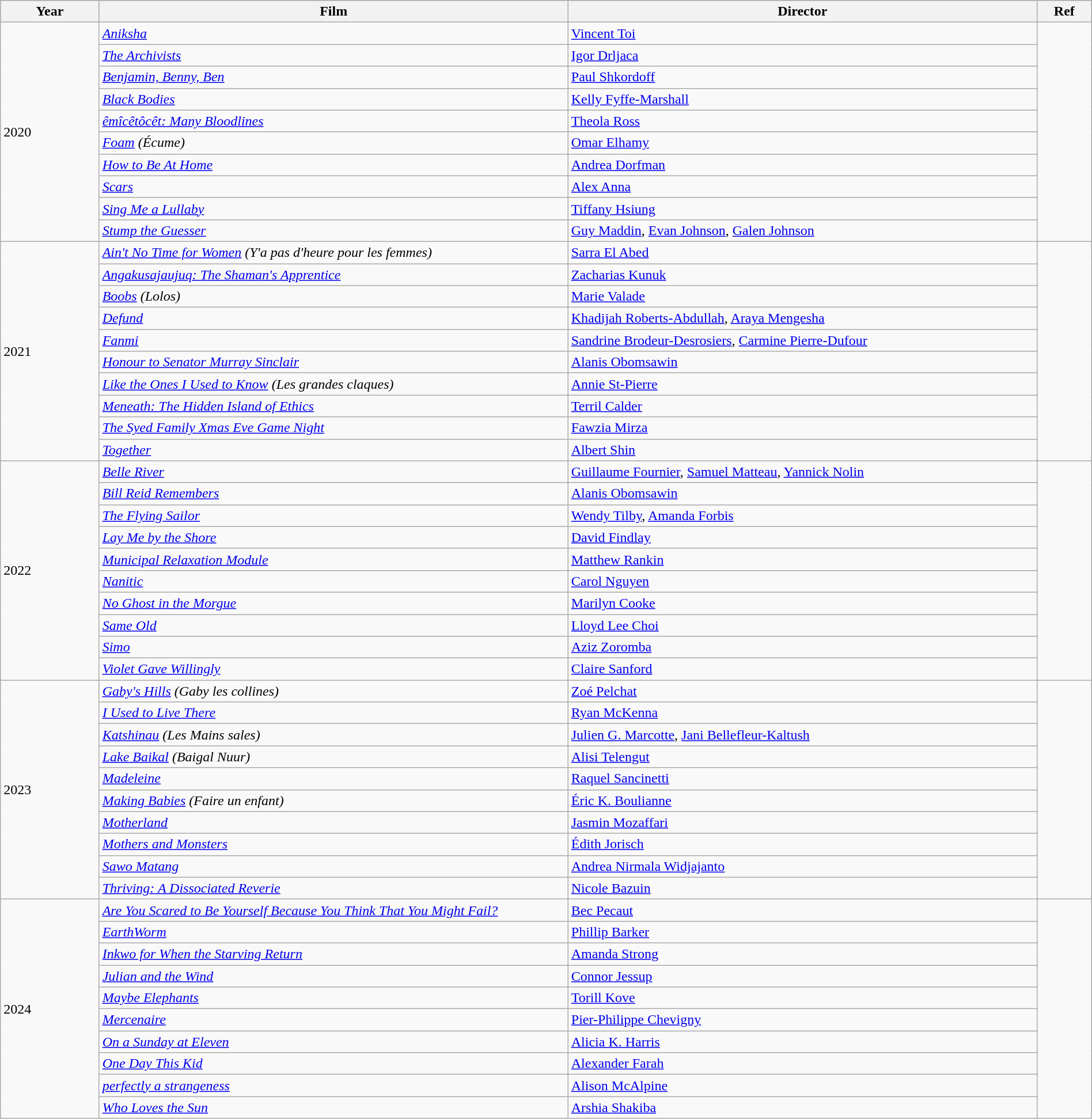<table class="wikitable" style="width:100%;">
<tr style="background:#bebebe;">
<th style="width:4%;">Year</th>
<th style="width:19%;">Film</th>
<th style="width:19%;">Director</th>
<th style="width:2%;">Ref</th>
</tr>
<tr>
<td rowspan=10>2020</td>
<td><em><a href='#'>Aniksha</a></em></td>
<td><a href='#'>Vincent Toi</a></td>
<td rowspan=10></td>
</tr>
<tr>
<td><em><a href='#'>The Archivists</a></em></td>
<td><a href='#'>Igor Drljaca</a></td>
</tr>
<tr>
<td><em><a href='#'>Benjamin, Benny, Ben</a></em></td>
<td><a href='#'>Paul Shkordoff</a></td>
</tr>
<tr>
<td><em><a href='#'>Black Bodies</a></em></td>
<td><a href='#'>Kelly Fyffe-Marshall</a></td>
</tr>
<tr>
<td><em><a href='#'>êmîcêtôcêt: Many Bloodlines</a></em></td>
<td><a href='#'>Theola Ross</a></td>
</tr>
<tr>
<td><em><a href='#'>Foam</a> (Écume)</em></td>
<td><a href='#'>Omar Elhamy</a></td>
</tr>
<tr>
<td><em><a href='#'>How to Be At Home</a></em></td>
<td><a href='#'>Andrea Dorfman</a></td>
</tr>
<tr>
<td><em><a href='#'>Scars</a></em></td>
<td><a href='#'>Alex Anna</a></td>
</tr>
<tr>
<td><em><a href='#'>Sing Me a Lullaby</a></em></td>
<td><a href='#'>Tiffany Hsiung</a></td>
</tr>
<tr>
<td><em><a href='#'>Stump the Guesser</a></em></td>
<td><a href='#'>Guy Maddin</a>, <a href='#'>Evan Johnson</a>, <a href='#'>Galen Johnson</a></td>
</tr>
<tr>
<td rowspan=10>2021</td>
<td><em><a href='#'>Ain't No Time for Women</a> (Y'a pas d'heure pour les femmes)</em></td>
<td><a href='#'>Sarra El Abed</a></td>
<td rowspan=10></td>
</tr>
<tr>
<td><em><a href='#'>Angakusajaujuq: The Shaman's Apprentice</a></em></td>
<td><a href='#'>Zacharias Kunuk</a></td>
</tr>
<tr>
<td><em><a href='#'>Boobs</a> (Lolos)</em></td>
<td><a href='#'>Marie Valade</a></td>
</tr>
<tr>
<td><em><a href='#'>Defund</a></em></td>
<td><a href='#'>Khadijah Roberts-Abdullah</a>, <a href='#'>Araya Mengesha</a></td>
</tr>
<tr>
<td><em><a href='#'>Fanmi</a></em></td>
<td><a href='#'>Sandrine Brodeur-Desrosiers</a>, <a href='#'>Carmine Pierre-Dufour</a></td>
</tr>
<tr>
<td><em><a href='#'>Honour to Senator Murray Sinclair</a></em></td>
<td><a href='#'>Alanis Obomsawin</a></td>
</tr>
<tr>
<td><em><a href='#'>Like the Ones I Used to Know</a> (Les grandes claques)</em></td>
<td><a href='#'>Annie St-Pierre</a></td>
</tr>
<tr>
<td><em><a href='#'>Meneath: The Hidden Island of Ethics</a></em></td>
<td><a href='#'>Terril Calder</a></td>
</tr>
<tr>
<td><em><a href='#'>The Syed Family Xmas Eve Game Night</a></em></td>
<td><a href='#'>Fawzia Mirza</a></td>
</tr>
<tr>
<td><em><a href='#'>Together</a></em></td>
<td><a href='#'>Albert Shin</a></td>
</tr>
<tr>
<td rowspan=10>2022</td>
<td><em><a href='#'>Belle River</a></em></td>
<td><a href='#'>Guillaume Fournier</a>, <a href='#'>Samuel Matteau</a>, <a href='#'>Yannick Nolin</a></td>
<td rowspan=10></td>
</tr>
<tr>
<td><em><a href='#'>Bill Reid Remembers</a></em></td>
<td><a href='#'>Alanis Obomsawin</a></td>
</tr>
<tr>
<td><em><a href='#'>The Flying Sailor</a></em></td>
<td><a href='#'>Wendy Tilby</a>, <a href='#'>Amanda Forbis</a></td>
</tr>
<tr>
<td><em><a href='#'>Lay Me by the Shore</a></em></td>
<td><a href='#'>David Findlay</a></td>
</tr>
<tr>
<td><em><a href='#'>Municipal Relaxation Module</a></em></td>
<td><a href='#'>Matthew Rankin</a></td>
</tr>
<tr>
<td><em><a href='#'>Nanitic</a></em></td>
<td><a href='#'>Carol Nguyen</a></td>
</tr>
<tr>
<td><em><a href='#'>No Ghost in the Morgue</a></em></td>
<td><a href='#'>Marilyn Cooke</a></td>
</tr>
<tr>
<td><em><a href='#'>Same Old</a></em></td>
<td><a href='#'>Lloyd Lee Choi</a></td>
</tr>
<tr>
<td><em><a href='#'>Simo</a></em></td>
<td><a href='#'>Aziz Zoromba</a></td>
</tr>
<tr>
<td><em><a href='#'>Violet Gave Willingly</a></em></td>
<td><a href='#'>Claire Sanford</a></td>
</tr>
<tr>
<td rowspan=10>2023</td>
<td><em><a href='#'>Gaby's Hills</a> (Gaby les collines)</em></td>
<td><a href='#'>Zoé Pelchat</a></td>
<td rowspan=10></td>
</tr>
<tr>
<td><em><a href='#'>I Used to Live There</a></em></td>
<td><a href='#'>Ryan McKenna</a></td>
</tr>
<tr>
<td><em><a href='#'>Katshinau</a> (Les Mains sales)</em></td>
<td><a href='#'>Julien G. Marcotte</a>, <a href='#'>Jani Bellefleur-Kaltush</a></td>
</tr>
<tr>
<td><em><a href='#'>Lake Baikal</a> (Baigal Nuur)</em></td>
<td><a href='#'>Alisi Telengut</a></td>
</tr>
<tr>
<td><em><a href='#'>Madeleine</a></em></td>
<td><a href='#'>Raquel Sancinetti</a></td>
</tr>
<tr>
<td><em><a href='#'>Making Babies</a> (Faire un enfant)</em></td>
<td><a href='#'>Éric K. Boulianne</a></td>
</tr>
<tr>
<td><em><a href='#'>Motherland</a></em></td>
<td><a href='#'>Jasmin Mozaffari</a></td>
</tr>
<tr>
<td><em><a href='#'>Mothers and Monsters</a></em></td>
<td><a href='#'>Édith Jorisch</a></td>
</tr>
<tr>
<td><em><a href='#'>Sawo Matang</a></em></td>
<td><a href='#'>Andrea Nirmala Widjajanto</a></td>
</tr>
<tr>
<td><em><a href='#'>Thriving: A Dissociated Reverie</a></em></td>
<td><a href='#'>Nicole Bazuin</a></td>
</tr>
<tr>
<td rowspan=10>2024</td>
<td><em><a href='#'>Are You Scared to Be Yourself Because You Think That You Might Fail?</a></em></td>
<td><a href='#'>Bec Pecaut</a></td>
<td rowspan=10></td>
</tr>
<tr>
<td><em><a href='#'>EarthWorm</a></em></td>
<td><a href='#'>Phillip Barker</a></td>
</tr>
<tr>
<td><em><a href='#'>Inkwo for When the Starving Return</a></em></td>
<td><a href='#'>Amanda Strong</a></td>
</tr>
<tr>
<td><em><a href='#'>Julian and the Wind</a></em></td>
<td><a href='#'>Connor Jessup</a></td>
</tr>
<tr>
<td><em><a href='#'>Maybe Elephants</a></em></td>
<td><a href='#'>Torill Kove</a></td>
</tr>
<tr>
<td><em><a href='#'>Mercenaire</a></em></td>
<td><a href='#'>Pier-Philippe Chevigny</a></td>
</tr>
<tr>
<td><em><a href='#'>On a Sunday at Eleven</a></em></td>
<td><a href='#'>Alicia K. Harris</a></td>
</tr>
<tr>
<td><em><a href='#'>One Day This Kid</a></em></td>
<td><a href='#'>Alexander Farah</a></td>
</tr>
<tr>
<td><em><a href='#'>perfectly a strangeness</a></em></td>
<td><a href='#'>Alison McAlpine</a></td>
</tr>
<tr>
<td><em><a href='#'>Who Loves the Sun</a></em></td>
<td><a href='#'>Arshia Shakiba</a></td>
</tr>
</table>
